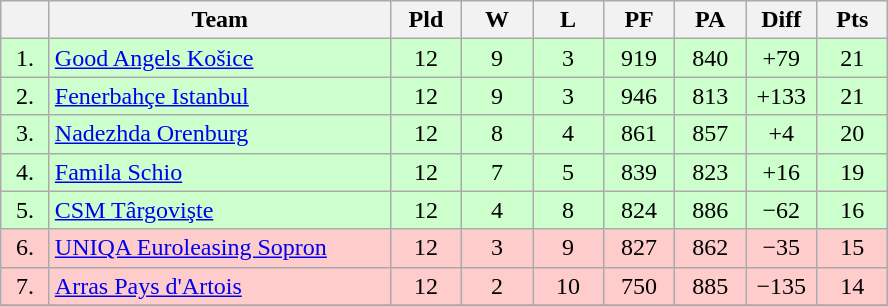<table class="wikitable" style="text-align:center">
<tr>
<th width=25></th>
<th width=220>Team</th>
<th width=40>Pld</th>
<th width=40>W</th>
<th width=40>L</th>
<th width=40>PF</th>
<th width=40>PA</th>
<th width=40>Diff</th>
<th width=40>Pts</th>
</tr>
<tr style="background:#ccffcc;">
<td>1.</td>
<td align=left> <a href='#'>Good Angels Košice</a></td>
<td>12</td>
<td>9</td>
<td>3</td>
<td>919</td>
<td>840</td>
<td>+79</td>
<td>21</td>
</tr>
<tr style="background:#ccffcc;">
<td>2.</td>
<td align=left> <a href='#'>Fenerbahçe Istanbul</a></td>
<td>12</td>
<td>9</td>
<td>3</td>
<td>946</td>
<td>813</td>
<td>+133</td>
<td>21</td>
</tr>
<tr style="background:#ccffcc;">
<td>3.</td>
<td align=left> <a href='#'>Nadezhda Orenburg</a></td>
<td>12</td>
<td>8</td>
<td>4</td>
<td>861</td>
<td>857</td>
<td>+4</td>
<td>20</td>
</tr>
<tr style="background:#ccffcc;">
<td>4.</td>
<td align=left> <a href='#'>Famila Schio</a></td>
<td>12</td>
<td>7</td>
<td>5</td>
<td>839</td>
<td>823</td>
<td>+16</td>
<td>19</td>
</tr>
<tr style="background:#ccffcc;">
<td>5.</td>
<td align=left> <a href='#'>CSM Târgovişte</a></td>
<td>12</td>
<td>4</td>
<td>8</td>
<td>824</td>
<td>886</td>
<td>−62</td>
<td>16</td>
</tr>
<tr style="background:#ffcccc;">
<td>6.</td>
<td align=left> <a href='#'>UNIQA Euroleasing Sopron</a></td>
<td>12</td>
<td>3</td>
<td>9</td>
<td>827</td>
<td>862</td>
<td>−35</td>
<td>15</td>
</tr>
<tr style="background:#ffcccc;">
<td>7.</td>
<td align=left> <a href='#'>Arras Pays d'Artois</a></td>
<td>12</td>
<td>2</td>
<td>10</td>
<td>750</td>
<td>885</td>
<td>−135</td>
<td>14</td>
</tr>
<tr>
</tr>
</table>
